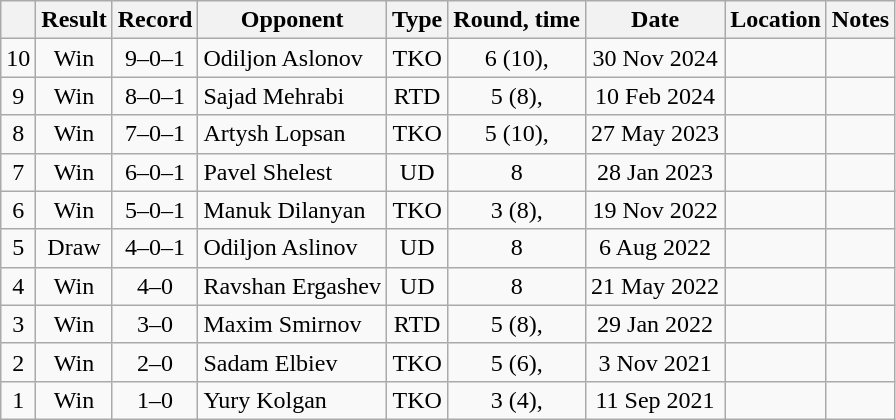<table class="wikitable" style="text-align:center">
<tr>
<th></th>
<th>Result</th>
<th>Record</th>
<th>Opponent</th>
<th>Type</th>
<th>Round, time</th>
<th>Date</th>
<th>Location</th>
<th>Notes</th>
</tr>
<tr>
<td>10</td>
<td>Win</td>
<td>9–0–1</td>
<td style="text-align:left;">Odiljon Aslonov</td>
<td>TKO</td>
<td>6 (10), </td>
<td>30 Nov 2024</td>
<td style="text-align:left;"></td>
<td></td>
</tr>
<tr>
<td>9</td>
<td>Win</td>
<td>8–0–1</td>
<td style="text-align:left;">Sajad Mehrabi</td>
<td>RTD</td>
<td>5 (8), </td>
<td>10 Feb 2024</td>
<td style="text-align:left;"></td>
<td></td>
</tr>
<tr>
<td>8</td>
<td>Win</td>
<td>7–0–1</td>
<td style="text-align:left;">Artysh Lopsan</td>
<td>TKO</td>
<td>5 (10), </td>
<td>27 May 2023</td>
<td style="text-align:left;"></td>
<td></td>
</tr>
<tr>
<td>7</td>
<td>Win</td>
<td>6–0–1</td>
<td style="text-align:left;">Pavel Shelest</td>
<td>UD</td>
<td>8</td>
<td>28 Jan 2023</td>
<td style="text-align:left;"></td>
<td></td>
</tr>
<tr>
<td>6</td>
<td>Win</td>
<td>5–0–1</td>
<td style="text-align:left;">Manuk Dilanyan</td>
<td>TKO</td>
<td>3 (8), </td>
<td>19 Nov 2022</td>
<td style="text-align:left;"></td>
<td></td>
</tr>
<tr>
<td>5</td>
<td>Draw</td>
<td>4–0–1</td>
<td style="text-align:left;">Odiljon Aslinov</td>
<td>UD</td>
<td>8</td>
<td>6 Aug 2022</td>
<td style="text-align:left;"></td>
<td></td>
</tr>
<tr>
<td>4</td>
<td>Win</td>
<td>4–0</td>
<td style="text-align:left;">Ravshan Ergashev</td>
<td>UD</td>
<td>8</td>
<td>21 May 2022</td>
<td style="text-align:left;"></td>
<td></td>
</tr>
<tr>
<td>3</td>
<td>Win</td>
<td>3–0</td>
<td style="text-align:left;">Maxim Smirnov</td>
<td>RTD</td>
<td>5 (8), </td>
<td>29 Jan 2022</td>
<td style="text-align:left;"></td>
<td></td>
</tr>
<tr>
<td>2</td>
<td>Win</td>
<td>2–0</td>
<td style="text-align:left;">Sadam Elbiev</td>
<td>TKO</td>
<td>5 (6), </td>
<td>3 Nov 2021</td>
<td style="text-align:left;"></td>
<td></td>
</tr>
<tr>
<td>1</td>
<td>Win</td>
<td>1–0</td>
<td style="text-align:left;">Yury Kolgan</td>
<td>TKO</td>
<td>3 (4), </td>
<td>11 Sep 2021</td>
<td style="text-align:left;"></td>
<td></td>
</tr>
</table>
